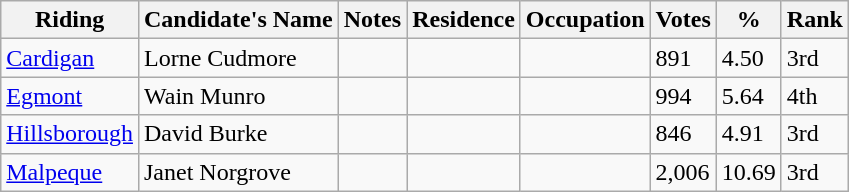<table class="wikitable sortable">
<tr>
<th>Riding<br></th>
<th>Candidate's Name</th>
<th>Notes</th>
<th>Residence</th>
<th>Occupation</th>
<th>Votes</th>
<th>%</th>
<th>Rank</th>
</tr>
<tr>
<td><a href='#'>Cardigan</a></td>
<td>Lorne Cudmore</td>
<td></td>
<td></td>
<td></td>
<td>891</td>
<td>4.50</td>
<td>3rd</td>
</tr>
<tr>
<td><a href='#'>Egmont</a></td>
<td>Wain Munro</td>
<td></td>
<td></td>
<td></td>
<td>994</td>
<td>5.64</td>
<td>4th</td>
</tr>
<tr>
<td><a href='#'>Hillsborough</a></td>
<td>David Burke</td>
<td></td>
<td></td>
<td></td>
<td>846</td>
<td>4.91</td>
<td>3rd</td>
</tr>
<tr>
<td><a href='#'>Malpeque</a></td>
<td>Janet Norgrove</td>
<td></td>
<td></td>
<td></td>
<td>2,006</td>
<td>10.69</td>
<td>3rd</td>
</tr>
</table>
